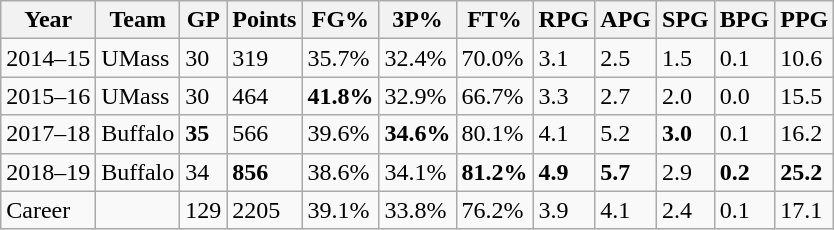<table class="wikitable">
<tr>
<th>Year</th>
<th>Team</th>
<th>GP</th>
<th>Points</th>
<th>FG%</th>
<th>3P%</th>
<th>FT%</th>
<th>RPG</th>
<th>APG</th>
<th>SPG</th>
<th>BPG</th>
<th>PPG</th>
</tr>
<tr>
<td>2014–15</td>
<td>UMass</td>
<td>30</td>
<td>319</td>
<td>35.7%</td>
<td>32.4%</td>
<td>70.0%</td>
<td>3.1</td>
<td>2.5</td>
<td>1.5</td>
<td>0.1</td>
<td>10.6</td>
</tr>
<tr>
<td>2015–16</td>
<td>UMass</td>
<td>30</td>
<td>464</td>
<td><strong>41.8%</strong></td>
<td>32.9%</td>
<td>66.7%</td>
<td>3.3</td>
<td>2.7</td>
<td>2.0</td>
<td>0.0</td>
<td>15.5</td>
</tr>
<tr>
<td>2017–18</td>
<td>Buffalo</td>
<td><strong>35</strong></td>
<td>566</td>
<td>39.6%</td>
<td><strong>34.6%</strong></td>
<td>80.1%</td>
<td>4.1</td>
<td>5.2</td>
<td><strong>3.0</strong></td>
<td>0.1</td>
<td>16.2</td>
</tr>
<tr>
<td>2018–19</td>
<td>Buffalo</td>
<td>34</td>
<td><strong>856</strong></td>
<td>38.6%</td>
<td>34.1%</td>
<td><strong>81.2%</strong></td>
<td><strong>4.9</strong></td>
<td><strong>5.7</strong></td>
<td>2.9</td>
<td><strong>0.2</strong></td>
<td><strong>25.2</strong></td>
</tr>
<tr>
<td>Career</td>
<td></td>
<td>129</td>
<td>2205</td>
<td>39.1%</td>
<td>33.8%</td>
<td>76.2%</td>
<td>3.9</td>
<td>4.1</td>
<td>2.4</td>
<td>0.1</td>
<td>17.1</td>
</tr>
</table>
